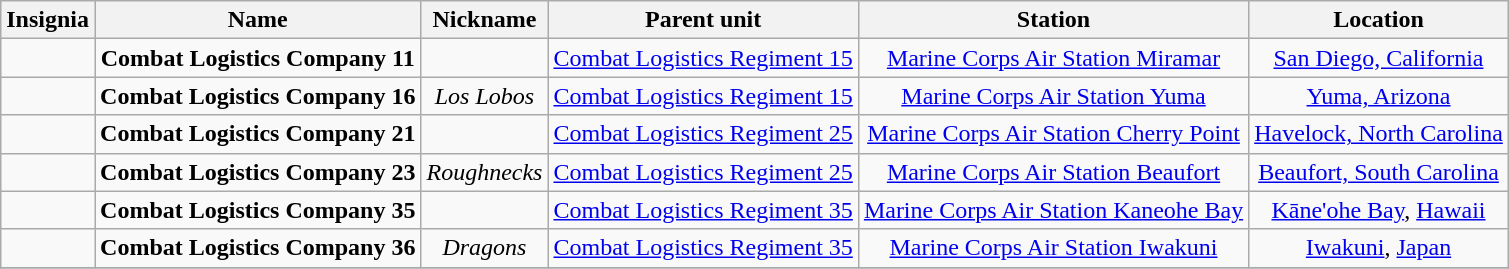<table class="wikitable sortable" style="text-align:center;">
<tr>
<th>Insignia</th>
<th>Name</th>
<th>Nickname</th>
<th>Parent unit</th>
<th>Station</th>
<th>Location</th>
</tr>
<tr>
<td></td>
<td><strong>Combat Logistics Company 11</strong></td>
<td></td>
<td><a href='#'>Combat Logistics Regiment 15</a></td>
<td><a href='#'>Marine Corps Air Station Miramar</a></td>
<td><a href='#'>San Diego, California</a></td>
</tr>
<tr>
<td></td>
<td><strong>Combat Logistics Company 16</strong></td>
<td><em>Los Lobos</em></td>
<td><a href='#'>Combat Logistics Regiment 15</a></td>
<td><a href='#'>Marine Corps Air Station Yuma</a></td>
<td><a href='#'>Yuma, Arizona</a></td>
</tr>
<tr>
<td></td>
<td><strong>Combat Logistics Company 21</strong></td>
<td></td>
<td><a href='#'>Combat Logistics Regiment 25</a></td>
<td><a href='#'>Marine Corps Air Station Cherry Point</a></td>
<td><a href='#'>Havelock, North Carolina</a></td>
</tr>
<tr>
<td></td>
<td><strong>Combat Logistics Company 23</strong></td>
<td><em>Roughnecks</em></td>
<td><a href='#'>Combat Logistics Regiment 25</a></td>
<td><a href='#'>Marine Corps Air Station Beaufort</a></td>
<td><a href='#'>Beaufort, South Carolina</a></td>
</tr>
<tr>
<td></td>
<td><strong>Combat Logistics Company 35</strong></td>
<td></td>
<td><a href='#'>Combat Logistics Regiment 35</a></td>
<td><a href='#'>Marine Corps Air Station Kaneohe Bay</a></td>
<td><a href='#'>Kāne'ohe Bay</a>, <a href='#'>Hawaii</a></td>
</tr>
<tr>
<td></td>
<td><strong>Combat Logistics Company 36</strong></td>
<td><em>Dragons</em></td>
<td><a href='#'>Combat Logistics Regiment 35</a></td>
<td><a href='#'>Marine Corps Air Station Iwakuni</a></td>
<td><a href='#'>Iwakuni</a>, <a href='#'>Japan</a></td>
</tr>
<tr>
</tr>
</table>
